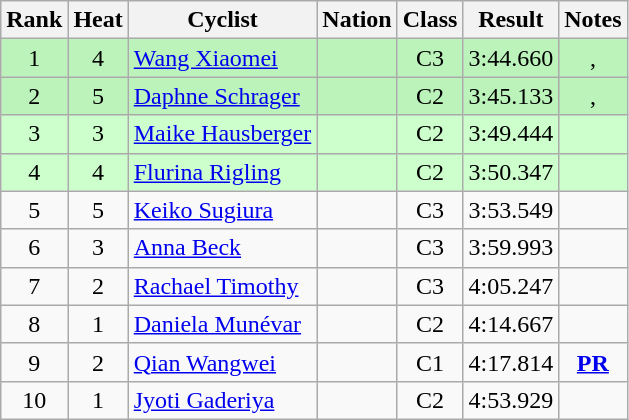<table class="wikitable sortable" style="text-align:center">
<tr>
<th>Rank</th>
<th>Heat</th>
<th>Cyclist</th>
<th>Nation</th>
<th>Class</th>
<th>Result</th>
<th>Notes</th>
</tr>
<tr bgcolor=bbf3bb>
<td>1</td>
<td>4</td>
<td align=left><a href='#'>Wang Xiaomei</a></td>
<td align=left></td>
<td>C3</td>
<td>3:44.660</td>
<td>, </td>
</tr>
<tr bgcolor=bbf3bb>
<td>2</td>
<td>5</td>
<td align=left><a href='#'>Daphne Schrager</a></td>
<td align=left></td>
<td>C2</td>
<td>3:45.133</td>
<td>, </td>
</tr>
<tr bgcolor=ccffcc>
<td>3</td>
<td>3</td>
<td align=left><a href='#'>Maike Hausberger</a></td>
<td align=left></td>
<td>C2</td>
<td>3:49.444</td>
<td></td>
</tr>
<tr bgcolor=ccffcc>
<td>4</td>
<td>4</td>
<td align=left><a href='#'>Flurina Rigling</a></td>
<td align=left></td>
<td>C2</td>
<td>3:50.347</td>
<td></td>
</tr>
<tr>
<td>5</td>
<td>5</td>
<td align=left><a href='#'>Keiko Sugiura</a></td>
<td align=left></td>
<td>C3</td>
<td>3:53.549</td>
<td></td>
</tr>
<tr>
<td>6</td>
<td>3</td>
<td align=left><a href='#'>Anna Beck</a></td>
<td align=left></td>
<td>C3</td>
<td>3:59.993</td>
<td></td>
</tr>
<tr>
<td>7</td>
<td>2</td>
<td align=left><a href='#'>Rachael Timothy</a></td>
<td align=left></td>
<td>C3</td>
<td>4:05.247</td>
<td></td>
</tr>
<tr>
<td>8</td>
<td>1</td>
<td align=left><a href='#'>Daniela Munévar</a></td>
<td align=left></td>
<td>C2</td>
<td>4:14.667</td>
<td></td>
</tr>
<tr>
<td>9</td>
<td>2</td>
<td align=left><a href='#'>Qian Wangwei</a></td>
<td align=left></td>
<td>C1</td>
<td>4:17.814</td>
<td><strong><a href='#'>PR</a></strong></td>
</tr>
<tr>
<td>10</td>
<td>1</td>
<td align=left><a href='#'>Jyoti Gaderiya</a></td>
<td align=left></td>
<td>C2</td>
<td>4:53.929</td>
<td></td>
</tr>
</table>
